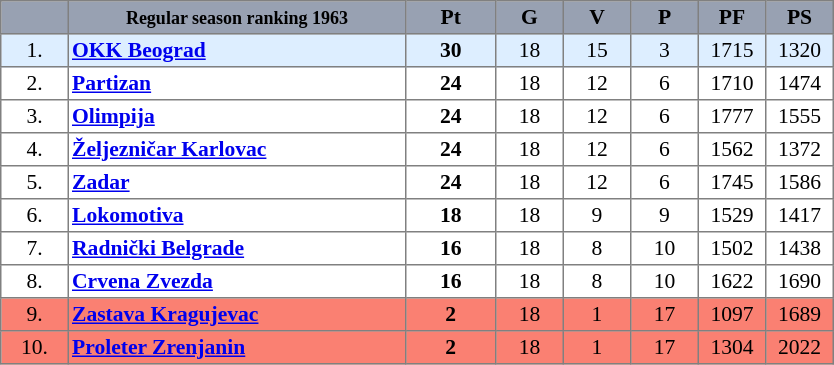<table align=center style="font-size: 90%; border-collapse:collapse" border=1 cellspacing=0 cellpadding=2>
<tr align=center bgcolor=#98A1B2>
<th width=40></th>
<th width=220><span><small>Regular season ranking 1963</small></span></th>
<th width=55><span>Pt</span></th>
<th width=40><span>G</span></th>
<th width=40><span>V</span></th>
<th width=40><span>P</span></th>
<th width=40><span>PF</span></th>
<th width=40><span>PS</span></th>
</tr>
<tr align=center style="background:#DDEEFF">
<td>1.</td>
<td style="text-align:left;"><strong><a href='#'>OKK Beograd</a></strong></td>
<td><strong>30</strong></td>
<td>18</td>
<td>15</td>
<td>3</td>
<td>1715</td>
<td>1320</td>
</tr>
<tr align=center>
<td>2.</td>
<td style="text-align:left;"><strong><a href='#'>Partizan</a></strong></td>
<td><strong>24</strong></td>
<td>18</td>
<td>12</td>
<td>6</td>
<td>1710</td>
<td>1474</td>
</tr>
<tr align=center>
<td>3.</td>
<td style="text-align:left;"><strong><a href='#'>Olimpija</a></strong></td>
<td><strong>24</strong></td>
<td>18</td>
<td>12</td>
<td>6</td>
<td>1777</td>
<td>1555</td>
</tr>
<tr align=center>
<td>4.</td>
<td style="text-align:left;"><strong><a href='#'>Željezničar Karlovac</a></strong></td>
<td><strong>24</strong></td>
<td>18</td>
<td>12</td>
<td>6</td>
<td>1562</td>
<td>1372</td>
</tr>
<tr align=center>
<td>5.</td>
<td style="text-align:left;"><strong><a href='#'>Zadar</a></strong></td>
<td><strong>24</strong></td>
<td>18</td>
<td>12</td>
<td>6</td>
<td>1745</td>
<td>1586</td>
</tr>
<tr align=center>
<td>6.</td>
<td style="text-align:left;"><strong><a href='#'>Lokomotiva</a></strong></td>
<td><strong>18</strong></td>
<td>18</td>
<td>9</td>
<td>9</td>
<td>1529</td>
<td>1417</td>
</tr>
<tr align=center>
<td>7.</td>
<td style="text-align:left;"><strong><a href='#'>Radnički Belgrade</a></strong></td>
<td><strong>16</strong></td>
<td>18</td>
<td>8</td>
<td>10</td>
<td>1502</td>
<td>1438</td>
</tr>
<tr align=center>
<td>8.</td>
<td style="text-align:left;"><strong><a href='#'>Crvena Zvezda</a></strong></td>
<td><strong>16</strong></td>
<td>18</td>
<td>8</td>
<td>10</td>
<td>1622</td>
<td>1690</td>
</tr>
<tr align=center style="background:#FA8072">
<td>9.</td>
<td style="text-align:left;"><strong><a href='#'>Zastava Kragujevac</a></strong></td>
<td><strong>2</strong></td>
<td>18</td>
<td>1</td>
<td>17</td>
<td>1097</td>
<td>1689</td>
</tr>
<tr align=center style="background:#FA8072">
<td>10.</td>
<td style="text-align:left;"><strong><a href='#'>Proleter Zrenjanin</a></strong></td>
<td><strong>2</strong></td>
<td>18</td>
<td>1</td>
<td>17</td>
<td>1304</td>
<td>2022</td>
</tr>
</table>
